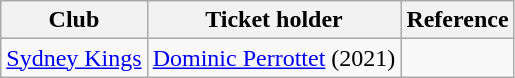<table class="wikitable">
<tr>
<th>Club</th>
<th>Ticket holder</th>
<th>Reference</th>
</tr>
<tr>
<td><a href='#'>Sydney Kings</a></td>
<td><a href='#'>Dominic Perrottet</a> (2021)</td>
<td></td>
</tr>
</table>
